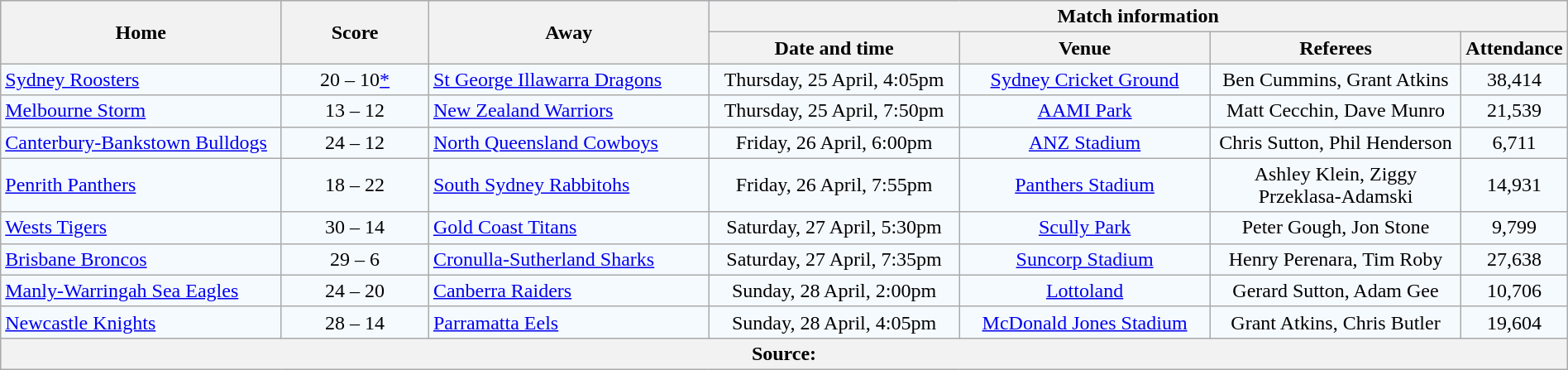<table class="wikitable" style="border-collapse:collapse; text-align:center; width:100%;">
<tr style="background:#c1d8ff;">
<th rowspan="2" style="width:19%;">Home</th>
<th rowspan="2" style="width:10%;">Score</th>
<th rowspan="2" style="width:19%;">Away</th>
<th colspan="6">Match information</th>
</tr>
<tr style="background:#efefef;">
<th width="17%">Date and time</th>
<th width="17%">Venue</th>
<th width="17%">Referees</th>
<th width="5%">Attendance</th>
</tr>
<tr style="text-align:center; background:#f5faff;">
<td align="left"> <a href='#'>Sydney Roosters</a></td>
<td>20 – 10<a href='#'>*</a></td>
<td align="left"> <a href='#'>St George Illawarra Dragons</a></td>
<td>Thursday, 25 April, 4:05pm</td>
<td><a href='#'>Sydney Cricket Ground</a></td>
<td>Ben Cummins, Grant Atkins</td>
<td>38,414</td>
</tr>
<tr style="text-align:center; background:#f5faff;">
<td align="left"> <a href='#'>Melbourne Storm</a></td>
<td>13 – 12</td>
<td align="left"> <a href='#'>New Zealand Warriors</a></td>
<td>Thursday, 25 April, 7:50pm</td>
<td><a href='#'>AAMI Park</a></td>
<td>Matt Cecchin, Dave Munro</td>
<td>21,539</td>
</tr>
<tr style="text-align:center; background:#f5faff;">
<td align="left"> <a href='#'>Canterbury-Bankstown Bulldogs</a></td>
<td>24 – 12</td>
<td align="left"> <a href='#'>North Queensland Cowboys</a></td>
<td>Friday, 26 April, 6:00pm</td>
<td><a href='#'>ANZ Stadium</a></td>
<td>Chris Sutton, Phil Henderson</td>
<td>6,711</td>
</tr>
<tr style="text-align:center; background:#f5faff;">
<td align="left"> <a href='#'>Penrith Panthers</a></td>
<td>18 – 22</td>
<td align="left"> <a href='#'>South Sydney Rabbitohs</a></td>
<td>Friday, 26 April, 7:55pm</td>
<td><a href='#'>Panthers Stadium</a></td>
<td>Ashley Klein, Ziggy Przeklasa-Adamski</td>
<td>14,931</td>
</tr>
<tr style="text-align:center; background:#f5faff;">
<td align="left"> <a href='#'>Wests Tigers</a></td>
<td>30 – 14</td>
<td align="left"> <a href='#'>Gold Coast Titans</a></td>
<td>Saturday, 27 April, 5:30pm</td>
<td><a href='#'> Scully Park</a></td>
<td>Peter Gough, Jon Stone</td>
<td>9,799</td>
</tr>
<tr style="text-align:center; background:#f5faff;">
<td align="left"> <a href='#'>Brisbane Broncos</a></td>
<td>29 – 6</td>
<td align="left"> <a href='#'>Cronulla-Sutherland Sharks</a></td>
<td>Saturday, 27 April, 7:35pm</td>
<td><a href='#'>Suncorp Stadium</a></td>
<td>Henry Perenara, Tim Roby</td>
<td>27,638</td>
</tr>
<tr style="text-align:center; background:#f5faff;">
<td align="left"> <a href='#'>Manly-Warringah Sea Eagles</a></td>
<td>24 – 20</td>
<td align="left"> <a href='#'>Canberra Raiders</a></td>
<td>Sunday, 28 April, 2:00pm</td>
<td><a href='#'>Lottoland</a></td>
<td>Gerard Sutton, Adam Gee</td>
<td>10,706</td>
</tr>
<tr style="text-align:center; background:#f5faff;">
<td align="left"> <a href='#'>Newcastle Knights</a></td>
<td>28 – 14</td>
<td align="left"> <a href='#'>Parramatta Eels</a></td>
<td>Sunday, 28 April, 4:05pm</td>
<td><a href='#'>McDonald Jones Stadium</a></td>
<td>Grant Atkins, Chris Butler</td>
<td>19,604</td>
</tr>
<tr style="background:#c1d8ff;">
<th colspan="7">Source:</th>
</tr>
</table>
